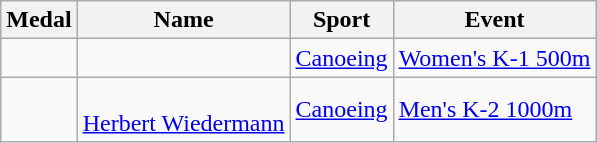<table class="wikitable sortable">
<tr>
<th>Medal</th>
<th>Name</th>
<th>Sport</th>
<th>Event</th>
</tr>
<tr>
<td></td>
<td></td>
<td><a href='#'>Canoeing</a></td>
<td><a href='#'>Women's K-1 500m</a></td>
</tr>
<tr>
<td></td>
<td> <br><a href='#'>Herbert Wiedermann</a></td>
<td><a href='#'>Canoeing</a></td>
<td><a href='#'>Men's K-2 1000m</a></td>
</tr>
</table>
